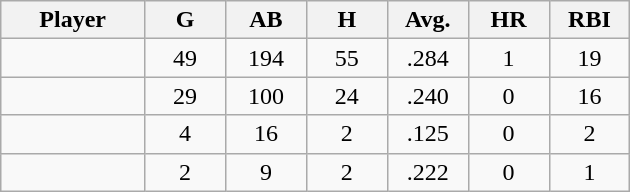<table class="wikitable sortable">
<tr>
<th bgcolor="#DDDDFF" width="16%">Player</th>
<th bgcolor="#DDDDFF" width="9%">G</th>
<th bgcolor="#DDDDFF" width="9%">AB</th>
<th bgcolor="#DDDDFF" width="9%">H</th>
<th bgcolor="#DDDDFF" width="9%">Avg.</th>
<th bgcolor="#DDDDFF" width="9%">HR</th>
<th bgcolor="#DDDDFF" width="9%">RBI</th>
</tr>
<tr align="center">
<td></td>
<td>49</td>
<td>194</td>
<td>55</td>
<td>.284</td>
<td>1</td>
<td>19</td>
</tr>
<tr align="center">
<td></td>
<td>29</td>
<td>100</td>
<td>24</td>
<td>.240</td>
<td>0</td>
<td>16</td>
</tr>
<tr align="center">
<td></td>
<td>4</td>
<td>16</td>
<td>2</td>
<td>.125</td>
<td>0</td>
<td>2</td>
</tr>
<tr align="center">
<td></td>
<td>2</td>
<td>9</td>
<td>2</td>
<td>.222</td>
<td>0</td>
<td>1</td>
</tr>
</table>
